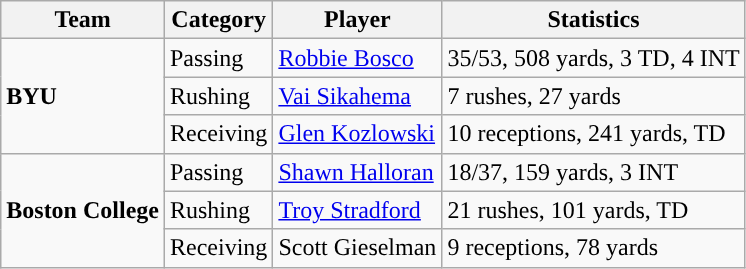<table class="wikitable" style="float: left;">
<tr>
<th>Team</th>
<th>Category</th>
<th>Player</th>
<th>Statistics</th>
</tr>
<tr>
<td rowspan=3><strong>BYU</strong></td>
<td>Passing</td>
<td><a href='#'>Robbie Bosco</a></td>
<td>35/53, 508 yards, 3 TD, 4 INT</td>
</tr>
<tr>
<td>Rushing</td>
<td><a href='#'>Vai Sikahema</a></td>
<td>7 rushes, 27 yards</td>
</tr>
<tr>
<td>Receiving</td>
<td><a href='#'>Glen Kozlowski</a></td>
<td>10 receptions, 241 yards, TD</td>
</tr>
<tr>
<td rowspan=3><strong>Boston College</strong></td>
<td>Passing</td>
<td><a href='#'>Shawn Halloran</a></td>
<td>18/37, 159 yards, 3 INT</td>
</tr>
<tr>
<td>Rushing</td>
<td><a href='#'>Troy Stradford</a></td>
<td>21 rushes, 101 yards, TD</td>
</tr>
<tr>
<td>Receiving</td>
<td>Scott Gieselman</td>
<td>9 receptions, 78 yards</td>
</tr>
</table>
